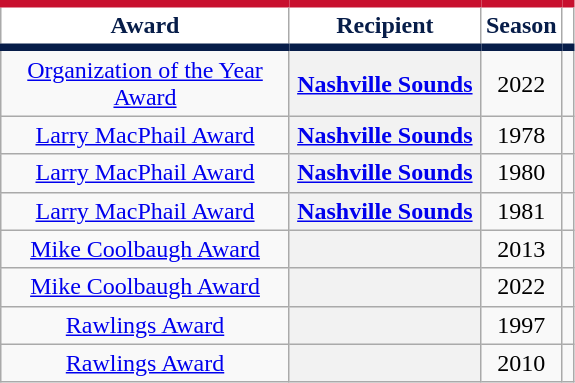<table class="wikitable sortable plainrowheaders" style="text-align:center">
<tr>
<th width="185px" scope="col" style="background-color:#ffffff; border-top:#c8102e 5px solid; border-bottom:#071d49 5px solid; color:#071d49">Award</th>
<th width="120px" scope="col" style="background-color:#ffffff; border-top:#c8102e 5px solid; border-bottom:#071d49 5px solid; color:#071d49">Recipient</th>
<th scope="col" style="background-color:#ffffff; border-top:#c8102e 5px solid; border-bottom:#071d49 5px solid; color:#071d49">Season</th>
<th class="unsortable" scope="col" style="background-color:#ffffff; border-top:#c8102e 5px solid; border-bottom:#071d49 5px solid; color:#071d49"></th>
</tr>
<tr>
<td><a href='#'>Organization of the Year Award</a></td>
<th scope="row" style="text-align:center"><a href='#'>Nashville Sounds</a></th>
<td>2022</td>
<td></td>
</tr>
<tr>
<td><a href='#'>Larry MacPhail Award</a></td>
<th scope="row" style="text-align:center"><a href='#'>Nashville Sounds</a> </th>
<td>1978</td>
<td></td>
</tr>
<tr>
<td><a href='#'>Larry MacPhail Award</a></td>
<th scope="row" style="text-align:center"><a href='#'>Nashville Sounds</a> </th>
<td>1980</td>
<td></td>
</tr>
<tr>
<td><a href='#'>Larry MacPhail Award</a></td>
<th scope="row" style="text-align:center"><a href='#'>Nashville Sounds</a> </th>
<td>1981</td>
<td></td>
</tr>
<tr>
<td><a href='#'>Mike Coolbaugh Award</a></td>
<th scope="row" style="text-align:center"></th>
<td>2013</td>
<td></td>
</tr>
<tr>
<td><a href='#'>Mike Coolbaugh Award</a></td>
<th scope="row" style="text-align:center"></th>
<td>2022</td>
<td></td>
</tr>
<tr>
<td><a href='#'>Rawlings Award</a></td>
<th scope="row" style="text-align:center"></th>
<td>1997</td>
<td></td>
</tr>
<tr>
<td><a href='#'>Rawlings Award</a></td>
<th scope="row" style="text-align:center"></th>
<td>2010</td>
<td></td>
</tr>
</table>
